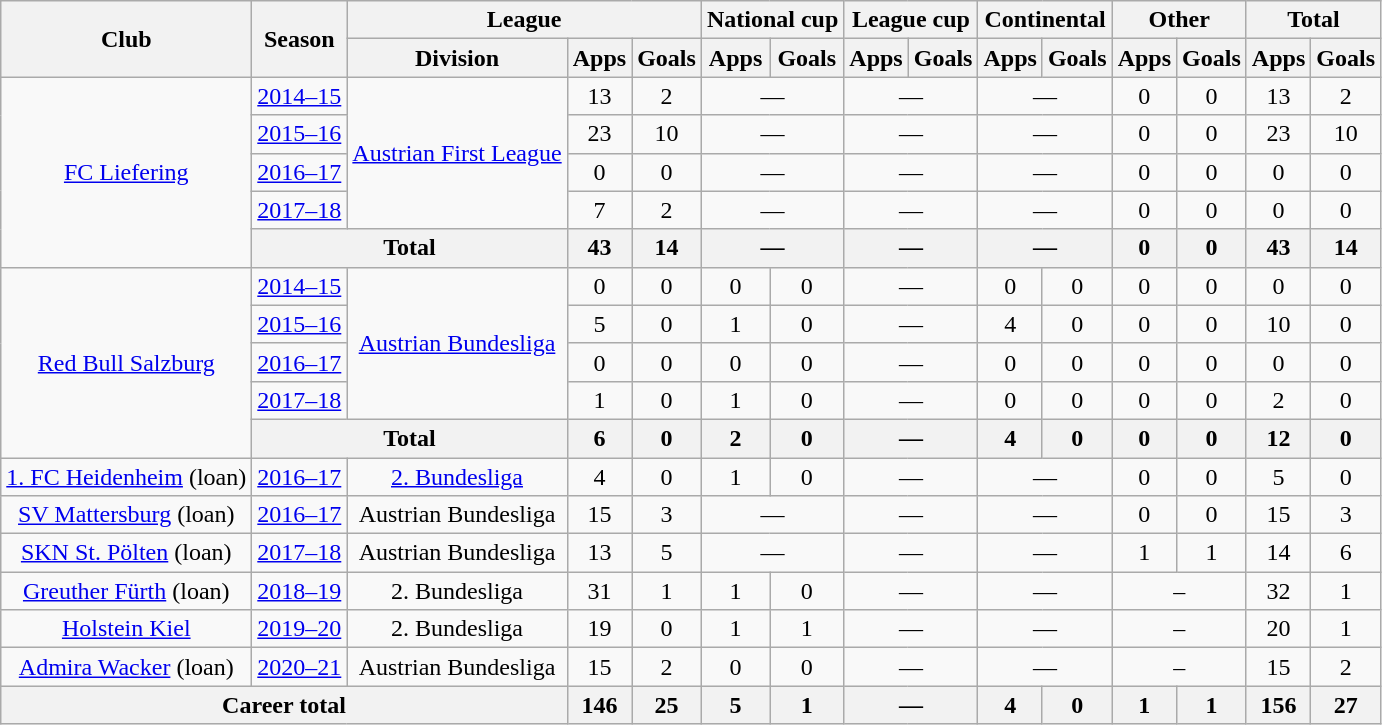<table class="wikitable" style="text-align:center">
<tr>
<th rowspan="2">Club</th>
<th rowspan="2">Season</th>
<th colspan="3">League</th>
<th colspan="2">National cup</th>
<th colspan="2">League cup</th>
<th colspan="2">Continental</th>
<th colspan="2">Other</th>
<th colspan="2">Total</th>
</tr>
<tr>
<th>Division</th>
<th>Apps</th>
<th>Goals</th>
<th>Apps</th>
<th>Goals</th>
<th>Apps</th>
<th>Goals</th>
<th>Apps</th>
<th>Goals</th>
<th>Apps</th>
<th>Goals</th>
<th>Apps</th>
<th>Goals</th>
</tr>
<tr>
<td rowspan="5"><a href='#'>FC Liefering</a></td>
<td><a href='#'>2014–15</a></td>
<td rowspan="4"><a href='#'>Austrian First League</a></td>
<td>13</td>
<td>2</td>
<td colspan="2">—</td>
<td colspan="2">—</td>
<td colspan="2">—</td>
<td>0</td>
<td>0</td>
<td>13</td>
<td>2</td>
</tr>
<tr>
<td><a href='#'>2015–16</a></td>
<td>23</td>
<td>10</td>
<td colspan="2">—</td>
<td colspan="2">—</td>
<td colspan="2">—</td>
<td>0</td>
<td>0</td>
<td>23</td>
<td>10</td>
</tr>
<tr>
<td><a href='#'>2016–17</a></td>
<td>0</td>
<td>0</td>
<td colspan="2">—</td>
<td colspan="2">—</td>
<td colspan="2">—</td>
<td>0</td>
<td>0</td>
<td>0</td>
<td>0</td>
</tr>
<tr>
<td><a href='#'>2017–18</a></td>
<td>7</td>
<td>2</td>
<td colspan="2">—</td>
<td colspan="2">—</td>
<td colspan="2">—</td>
<td>0</td>
<td>0</td>
<td>0</td>
<td>0</td>
</tr>
<tr>
<th colspan="2">Total</th>
<th>43</th>
<th>14</th>
<th colspan="2">—</th>
<th colspan="2">—</th>
<th colspan="2">—</th>
<th>0</th>
<th>0</th>
<th>43</th>
<th>14</th>
</tr>
<tr>
<td rowspan="5"><a href='#'>Red Bull Salzburg</a></td>
<td><a href='#'>2014–15</a></td>
<td rowspan="4"><a href='#'>Austrian Bundesliga</a></td>
<td>0</td>
<td>0</td>
<td>0</td>
<td>0</td>
<td colspan="2">—</td>
<td>0</td>
<td>0</td>
<td>0</td>
<td>0</td>
<td>0</td>
<td>0</td>
</tr>
<tr>
<td><a href='#'>2015–16</a></td>
<td>5</td>
<td>0</td>
<td>1</td>
<td>0</td>
<td colspan="2">—</td>
<td>4</td>
<td>0</td>
<td>0</td>
<td>0</td>
<td>10</td>
<td>0</td>
</tr>
<tr>
<td><a href='#'>2016–17</a></td>
<td>0</td>
<td>0</td>
<td>0</td>
<td>0</td>
<td colspan="2">—</td>
<td>0</td>
<td>0</td>
<td>0</td>
<td>0</td>
<td>0</td>
<td>0</td>
</tr>
<tr>
<td><a href='#'>2017–18</a></td>
<td>1</td>
<td>0</td>
<td>1</td>
<td>0</td>
<td colspan="2">—</td>
<td>0</td>
<td>0</td>
<td>0</td>
<td>0</td>
<td>2</td>
<td>0</td>
</tr>
<tr>
<th colspan="2">Total</th>
<th>6</th>
<th>0</th>
<th>2</th>
<th>0</th>
<th colspan="2">—</th>
<th>4</th>
<th>0</th>
<th>0</th>
<th>0</th>
<th>12</th>
<th>0</th>
</tr>
<tr>
<td><a href='#'>1. FC Heidenheim</a> (loan)</td>
<td><a href='#'>2016–17</a></td>
<td><a href='#'>2. Bundesliga</a></td>
<td>4</td>
<td>0</td>
<td>1</td>
<td>0</td>
<td colspan="2">—</td>
<td colspan="2">—</td>
<td>0</td>
<td>0</td>
<td>5</td>
<td>0</td>
</tr>
<tr>
<td><a href='#'>SV Mattersburg</a> (loan)</td>
<td><a href='#'>2016–17</a></td>
<td>Austrian Bundesliga</td>
<td>15</td>
<td>3</td>
<td colspan="2">—</td>
<td colspan="2">—</td>
<td colspan="2">—</td>
<td>0</td>
<td>0</td>
<td>15</td>
<td>3</td>
</tr>
<tr>
<td><a href='#'>SKN St. Pölten</a> (loan)</td>
<td><a href='#'>2017–18</a></td>
<td>Austrian Bundesliga</td>
<td>13</td>
<td>5</td>
<td colspan="2">—</td>
<td colspan="2">—</td>
<td colspan="2">—</td>
<td>1</td>
<td>1</td>
<td>14</td>
<td>6</td>
</tr>
<tr>
<td><a href='#'>Greuther Fürth</a> (loan)</td>
<td><a href='#'>2018–19</a></td>
<td>2. Bundesliga</td>
<td>31</td>
<td>1</td>
<td>1</td>
<td>0</td>
<td colspan="2">—</td>
<td colspan="2">—</td>
<td colspan="2">–</td>
<td>32</td>
<td>1</td>
</tr>
<tr>
<td><a href='#'>Holstein Kiel</a></td>
<td><a href='#'>2019–20</a></td>
<td>2. Bundesliga</td>
<td>19</td>
<td>0</td>
<td>1</td>
<td>1</td>
<td colspan="2">—</td>
<td colspan="2">—</td>
<td colspan="2">–</td>
<td>20</td>
<td>1</td>
</tr>
<tr>
<td><a href='#'>Admira Wacker</a> (loan)</td>
<td><a href='#'>2020–21</a></td>
<td>Austrian Bundesliga</td>
<td>15</td>
<td>2</td>
<td>0</td>
<td>0</td>
<td colspan="2">—</td>
<td colspan="2">—</td>
<td colspan="2">–</td>
<td>15</td>
<td>2</td>
</tr>
<tr>
<th colspan="3">Career total</th>
<th>146</th>
<th>25</th>
<th>5</th>
<th>1</th>
<th colspan="2">—</th>
<th>4</th>
<th>0</th>
<th>1</th>
<th>1</th>
<th>156</th>
<th>27</th>
</tr>
</table>
